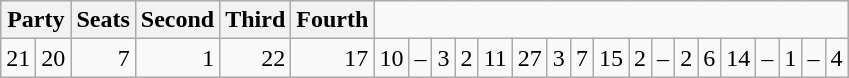<table class="wikitable" style="text-align:right;">
<tr>
<th colspan=2>Party</th>
<th>Seats</th>
<th>Second</th>
<th>Third</th>
<th>Fourth</th>
</tr>
<tr>
<td>21</td>
<td>20</td>
<td>7</td>
<td>1<br></td>
<td>22</td>
<td>17</td>
<td>10</td>
<td>–<br></td>
<td>3</td>
<td>2</td>
<td>11</td>
<td>27<br></td>
<td>3</td>
<td>7</td>
<td>15</td>
<td>2<br></td>
<td>–</td>
<td>2</td>
<td>6</td>
<td>14<br></td>
<td>–</td>
<td>1</td>
<td>–</td>
<td>4</td>
</tr>
</table>
